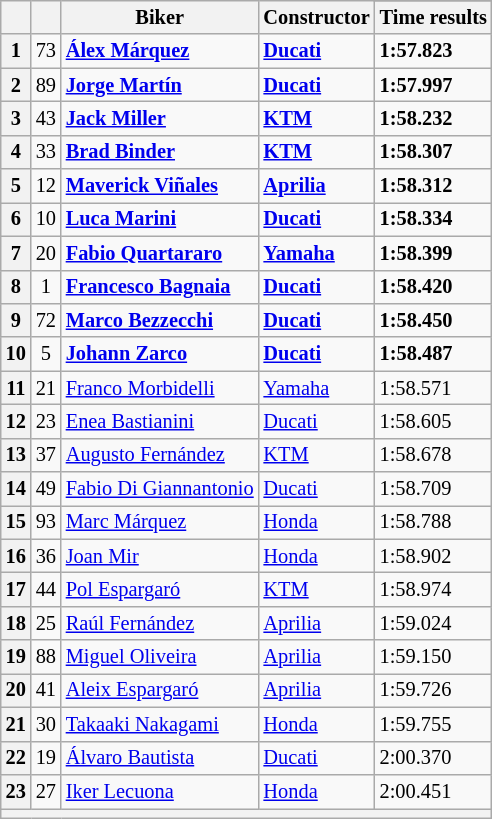<table class="wikitable sortable" style="font-size: 85%;">
<tr>
<th rowspan="2"></th>
<th rowspan="2"></th>
<th rowspan="2">Biker</th>
<th rowspan="2">Constructor</th>
</tr>
<tr>
<th scope="col">Time results</th>
</tr>
<tr>
<th scope="row">1</th>
<td align="center">73</td>
<td><strong> <a href='#'>Álex Márquez</a></strong></td>
<td><strong><a href='#'>Ducati</a></strong></td>
<td><strong>1:57.823</strong></td>
</tr>
<tr>
<th scope="row">2</th>
<td align="center">89</td>
<td><strong> <a href='#'>Jorge Martín</a></strong></td>
<td><strong><a href='#'>Ducati</a></strong></td>
<td><strong>1:57.997</strong></td>
</tr>
<tr>
<th scope="row">3</th>
<td align="center">43</td>
<td><strong> <a href='#'>Jack Miller</a></strong></td>
<td><strong><a href='#'>KTM</a></strong></td>
<td><strong>1:58.232</strong></td>
</tr>
<tr>
<th scope="row">4</th>
<td align="center">33</td>
<td><strong> <a href='#'>Brad Binder</a></strong></td>
<td><strong><a href='#'>KTM</a></strong></td>
<td><strong>1:58.307</strong></td>
</tr>
<tr>
<th scope="row">5</th>
<td align="center">12</td>
<td><strong> <a href='#'>Maverick Viñales</a></strong></td>
<td><strong><a href='#'>Aprilia</a></strong></td>
<td><strong>1:58.312</strong></td>
</tr>
<tr>
<th scope="row">6</th>
<td align="center">10</td>
<td><strong> <a href='#'>Luca Marini</a></strong></td>
<td><strong><a href='#'>Ducati</a></strong></td>
<td><strong>1:58.334</strong></td>
</tr>
<tr>
<th scope="row">7</th>
<td align="center">20</td>
<td><strong> <a href='#'>Fabio Quartararo</a></strong></td>
<td><strong><a href='#'>Yamaha</a></strong></td>
<td><strong>1:58.399</strong></td>
</tr>
<tr>
<th scope="row">8</th>
<td align="center">1</td>
<td><strong> <a href='#'>Francesco Bagnaia</a></strong></td>
<td><strong><a href='#'>Ducati</a></strong></td>
<td><strong>1:58.420</strong></td>
</tr>
<tr>
<th scope="row">9</th>
<td align="center">72</td>
<td><strong> <a href='#'>Marco Bezzecchi</a></strong></td>
<td><strong><a href='#'>Ducati</a></strong></td>
<td><strong>1:58.450</strong></td>
</tr>
<tr>
<th scope="row">10</th>
<td align="center">5</td>
<td><strong> <a href='#'>Johann Zarco</a></strong></td>
<td><strong><a href='#'>Ducati</a></strong></td>
<td><strong>1:58.487</strong></td>
</tr>
<tr>
<th scope="row">11</th>
<td align="center">21</td>
<td> <a href='#'>Franco Morbidelli</a></td>
<td><a href='#'>Yamaha</a></td>
<td>1:58.571</td>
</tr>
<tr>
<th scope="row">12</th>
<td align="center">23</td>
<td> <a href='#'>Enea Bastianini</a></td>
<td><a href='#'>Ducati</a></td>
<td>1:58.605</td>
</tr>
<tr>
<th scope="row">13</th>
<td align="center">37</td>
<td> <a href='#'>Augusto Fernández</a></td>
<td><a href='#'>KTM</a></td>
<td>1:58.678</td>
</tr>
<tr>
<th scope="row">14</th>
<td align="center">49</td>
<td> <a href='#'>Fabio Di Giannantonio</a></td>
<td><a href='#'>Ducati</a></td>
<td>1:58.709</td>
</tr>
<tr>
<th scope="row">15</th>
<td align="center">93</td>
<td> <a href='#'>Marc Márquez</a></td>
<td><a href='#'>Honda</a></td>
<td>1:58.788</td>
</tr>
<tr>
<th scope="row">16</th>
<td align="center">36</td>
<td> <a href='#'>Joan Mir</a></td>
<td><a href='#'>Honda</a></td>
<td>1:58.902</td>
</tr>
<tr>
<th scope="row">17</th>
<td align="center">44</td>
<td> <a href='#'>Pol Espargaró</a></td>
<td><a href='#'>KTM</a></td>
<td>1:58.974</td>
</tr>
<tr>
<th scope="row">18</th>
<td align="center">25</td>
<td> <a href='#'>Raúl Fernández</a></td>
<td><a href='#'>Aprilia</a></td>
<td>1:59.024</td>
</tr>
<tr>
<th scope="row">19</th>
<td align="center">88</td>
<td> <a href='#'>Miguel Oliveira</a></td>
<td><a href='#'>Aprilia</a></td>
<td>1:59.150</td>
</tr>
<tr>
<th scope="row">20</th>
<td align="center">41</td>
<td> <a href='#'>Aleix Espargaró</a></td>
<td><a href='#'>Aprilia</a></td>
<td>1:59.726</td>
</tr>
<tr>
<th scope="row">21</th>
<td align="center">30</td>
<td> <a href='#'>Takaaki Nakagami</a></td>
<td><a href='#'>Honda</a></td>
<td>1:59.755</td>
</tr>
<tr>
<th scope="row">22</th>
<td align="center">19</td>
<td> <a href='#'>Álvaro Bautista</a></td>
<td><a href='#'>Ducati</a></td>
<td>2:00.370</td>
</tr>
<tr>
<th scope="row">23</th>
<td align="center">27</td>
<td> <a href='#'>Iker Lecuona</a></td>
<td><a href='#'>Honda</a></td>
<td>2:00.451</td>
</tr>
<tr>
<th colspan="7"></th>
</tr>
</table>
